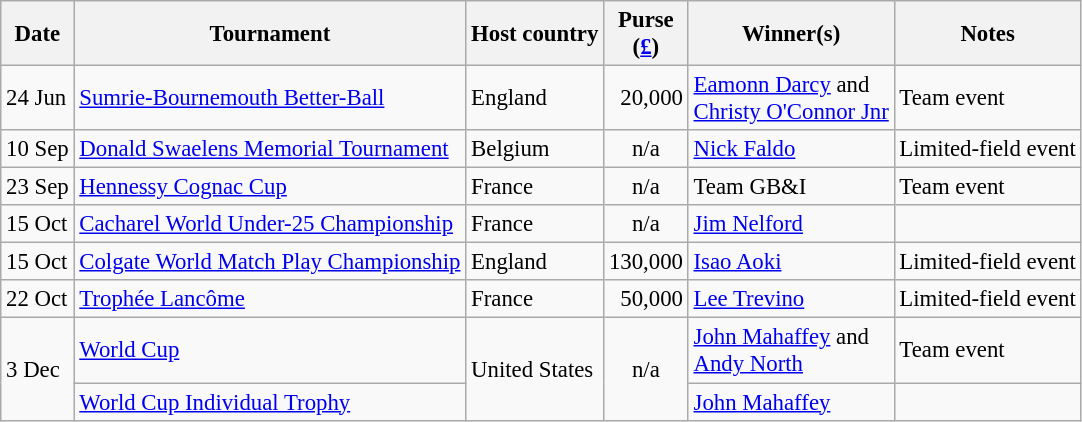<table class="wikitable" style="font-size:95%">
<tr>
<th>Date</th>
<th>Tournament</th>
<th>Host country</th>
<th>Purse<br>(<a href='#'>£</a>)</th>
<th>Winner(s)</th>
<th>Notes</th>
</tr>
<tr>
<td>24 Jun</td>
<td><a href='#'>Sumrie-Bournemouth Better-Ball</a></td>
<td>England</td>
<td align=right>20,000</td>
<td> <a href='#'>Eamonn Darcy</a> and<br> <a href='#'>Christy O'Connor Jnr</a></td>
<td>Team event</td>
</tr>
<tr>
<td>10 Sep</td>
<td><a href='#'>Donald Swaelens Memorial Tournament</a></td>
<td>Belgium</td>
<td align=center>n/a</td>
<td> <a href='#'>Nick Faldo</a></td>
<td>Limited-field event</td>
</tr>
<tr>
<td>23 Sep</td>
<td><a href='#'>Hennessy Cognac Cup</a></td>
<td>France</td>
<td align=center>n/a</td>
<td> Team GB&I</td>
<td>Team event</td>
</tr>
<tr>
<td>15 Oct</td>
<td><a href='#'>Cacharel World Under-25 Championship</a></td>
<td>France</td>
<td align=center>n/a</td>
<td> <a href='#'>Jim Nelford</a></td>
<td></td>
</tr>
<tr>
<td>15 Oct</td>
<td><a href='#'>Colgate World Match Play Championship</a></td>
<td>England</td>
<td align=right>130,000</td>
<td> <a href='#'>Isao Aoki</a></td>
<td>Limited-field event</td>
</tr>
<tr>
<td>22 Oct</td>
<td><a href='#'>Trophée Lancôme</a></td>
<td>France</td>
<td align=right>50,000</td>
<td> <a href='#'>Lee Trevino</a></td>
<td>Limited-field event</td>
</tr>
<tr>
<td rowspan=2>3 Dec</td>
<td><a href='#'>World Cup</a></td>
<td rowspan=2>United States</td>
<td rowspan=2 align=center>n/a</td>
<td> <a href='#'>John Mahaffey</a> and<br> <a href='#'>Andy North</a></td>
<td>Team event</td>
</tr>
<tr>
<td><a href='#'>World Cup Individual Trophy</a></td>
<td> <a href='#'>John Mahaffey</a></td>
<td></td>
</tr>
</table>
